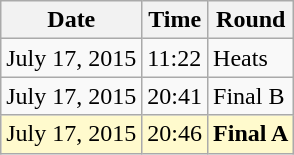<table class="wikitable">
<tr>
<th>Date</th>
<th>Time</th>
<th>Round</th>
</tr>
<tr>
<td>July 17, 2015</td>
<td>11:22</td>
<td>Heats</td>
</tr>
<tr>
<td>July 17, 2015</td>
<td>20:41</td>
<td>Final B</td>
</tr>
<tr style=background:lemonchiffon>
<td>July 17, 2015</td>
<td>20:46</td>
<td><strong>Final A</strong></td>
</tr>
</table>
